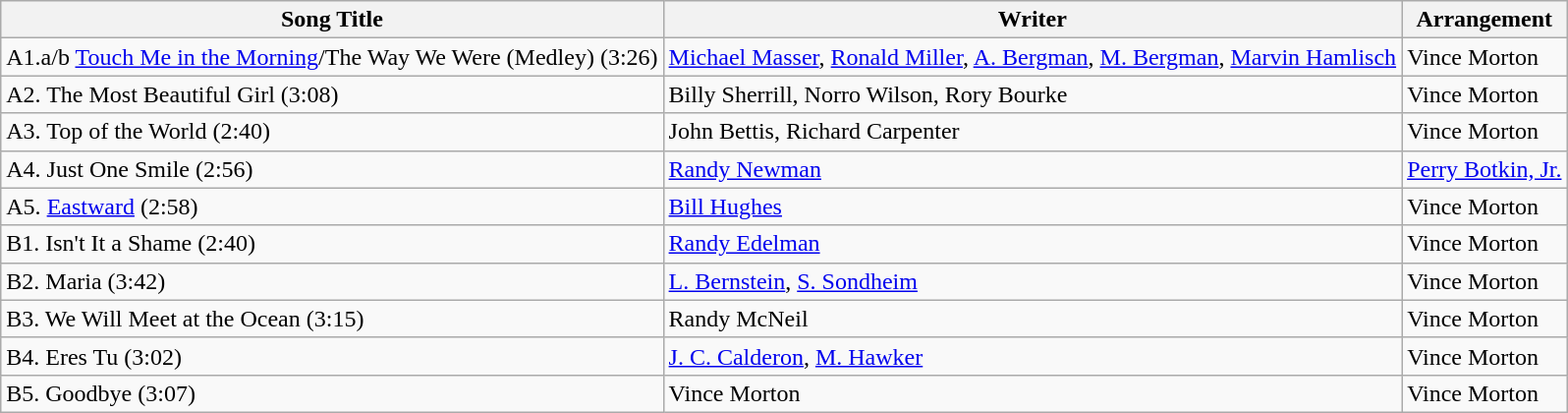<table class="wikitable">
<tr>
<th>Song Title</th>
<th>Writer</th>
<th>Arrangement</th>
</tr>
<tr>
<td>A1.a/b <a href='#'>Touch Me in the Morning</a>/The Way We Were (Medley) (3:26)</td>
<td><a href='#'>Michael Masser</a>, <a href='#'>Ronald Miller</a>, <a href='#'>A. Bergman</a>, <a href='#'>M. Bergman</a>, <a href='#'>Marvin Hamlisch</a></td>
<td>Vince Morton</td>
</tr>
<tr>
<td>A2. The Most Beautiful Girl (3:08)</td>
<td>Billy Sherrill, Norro Wilson, Rory Bourke</td>
<td>Vince Morton</td>
</tr>
<tr>
<td>A3. Top of the World (2:40)</td>
<td>John Bettis, Richard Carpenter</td>
<td>Vince Morton</td>
</tr>
<tr>
<td>A4. Just One Smile (2:56)</td>
<td><a href='#'>Randy Newman</a></td>
<td><a href='#'>Perry Botkin, Jr.</a></td>
</tr>
<tr>
<td>A5. <a href='#'>Eastward</a> (2:58)</td>
<td><a href='#'>Bill Hughes</a></td>
<td>Vince Morton</td>
</tr>
<tr>
<td>B1. Isn't It a Shame (2:40)</td>
<td><a href='#'>Randy Edelman</a></td>
<td>Vince Morton</td>
</tr>
<tr>
<td>B2. Maria (3:42)</td>
<td><a href='#'>L. Bernstein</a>, <a href='#'>S. Sondheim</a></td>
<td>Vince Morton</td>
</tr>
<tr>
<td>B3. We Will Meet at the Ocean (3:15)</td>
<td>Randy McNeil</td>
<td>Vince Morton</td>
</tr>
<tr>
<td>B4. Eres Tu (3:02)</td>
<td><a href='#'>J. C. Calderon</a>, <a href='#'>M. Hawker</a></td>
<td>Vince Morton</td>
</tr>
<tr>
<td>B5. Goodbye (3:07)</td>
<td>Vince Morton</td>
<td>Vince Morton</td>
</tr>
</table>
